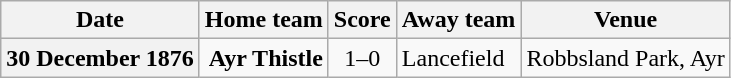<table class="wikitable football-result-list" style="max-width: 80em; text-align: center">
<tr>
<th scope="col">Date</th>
<th scope="col">Home team</th>
<th scope="col">Score</th>
<th scope="col">Away team</th>
<th scope="col">Venue</th>
</tr>
<tr>
<th scope="row">30 December 1876</th>
<td align=right><strong>Ayr Thistle</strong></td>
<td>1–0</td>
<td align=left>Lancefield</td>
<td align=left>Robbsland Park, Ayr</td>
</tr>
</table>
